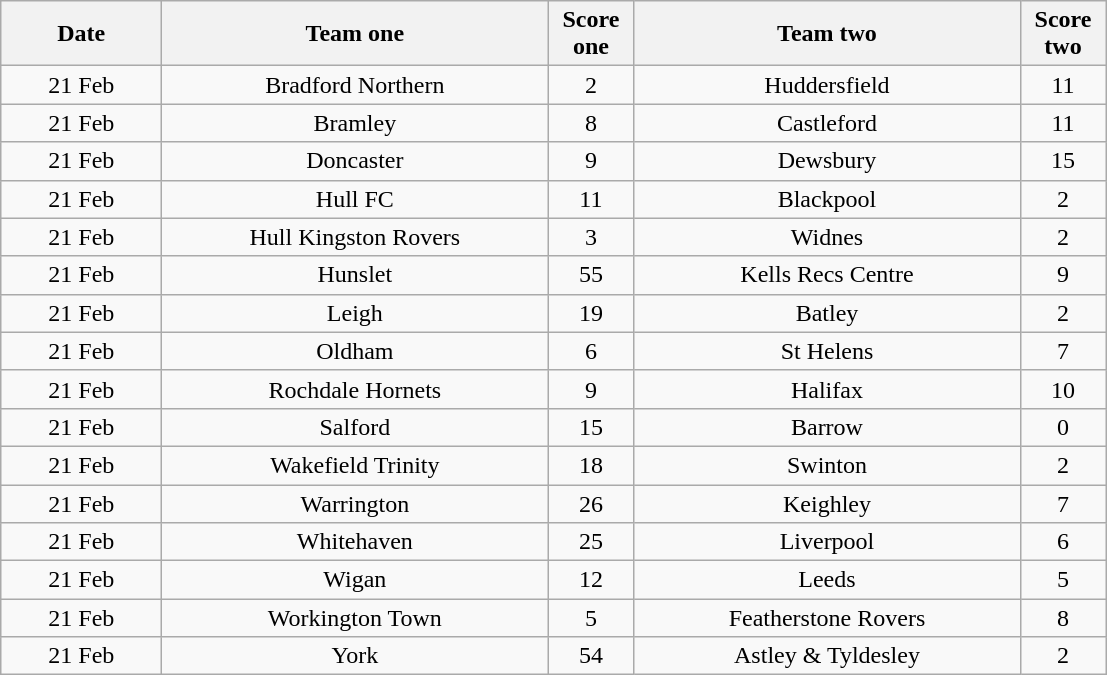<table class="wikitable" style="text-align: center">
<tr>
<th width=100>Date</th>
<th width=250>Team one</th>
<th width=50>Score one</th>
<th width=250>Team two</th>
<th width=50>Score two</th>
</tr>
<tr>
<td>21 Feb</td>
<td>Bradford Northern</td>
<td>2</td>
<td>Huddersfield</td>
<td>11</td>
</tr>
<tr>
<td>21 Feb</td>
<td>Bramley</td>
<td>8</td>
<td>Castleford</td>
<td>11</td>
</tr>
<tr>
<td>21 Feb</td>
<td>Doncaster</td>
<td>9</td>
<td>Dewsbury</td>
<td>15</td>
</tr>
<tr>
<td>21 Feb</td>
<td>Hull FC</td>
<td>11</td>
<td>Blackpool</td>
<td>2</td>
</tr>
<tr>
<td>21 Feb</td>
<td>Hull Kingston Rovers</td>
<td>3</td>
<td>Widnes</td>
<td>2</td>
</tr>
<tr>
<td>21 Feb</td>
<td>Hunslet</td>
<td>55</td>
<td>Kells Recs Centre</td>
<td>9</td>
</tr>
<tr>
<td>21 Feb</td>
<td>Leigh</td>
<td>19</td>
<td>Batley</td>
<td>2</td>
</tr>
<tr>
<td>21 Feb</td>
<td>Oldham</td>
<td>6</td>
<td>St Helens</td>
<td>7</td>
</tr>
<tr>
<td>21 Feb</td>
<td>Rochdale Hornets</td>
<td>9</td>
<td>Halifax</td>
<td>10</td>
</tr>
<tr>
<td>21 Feb</td>
<td>Salford</td>
<td>15</td>
<td>Barrow</td>
<td>0</td>
</tr>
<tr>
<td>21 Feb</td>
<td>Wakefield Trinity</td>
<td>18</td>
<td>Swinton</td>
<td>2</td>
</tr>
<tr>
<td>21 Feb</td>
<td>Warrington</td>
<td>26</td>
<td>Keighley</td>
<td>7</td>
</tr>
<tr>
<td>21 Feb</td>
<td>Whitehaven</td>
<td>25</td>
<td>Liverpool</td>
<td>6</td>
</tr>
<tr>
<td>21 Feb</td>
<td>Wigan</td>
<td>12</td>
<td>Leeds</td>
<td>5</td>
</tr>
<tr>
<td>21 Feb</td>
<td>Workington Town</td>
<td>5</td>
<td>Featherstone Rovers</td>
<td>8</td>
</tr>
<tr>
<td>21 Feb</td>
<td>York</td>
<td>54</td>
<td>Astley & Tyldesley</td>
<td>2</td>
</tr>
</table>
